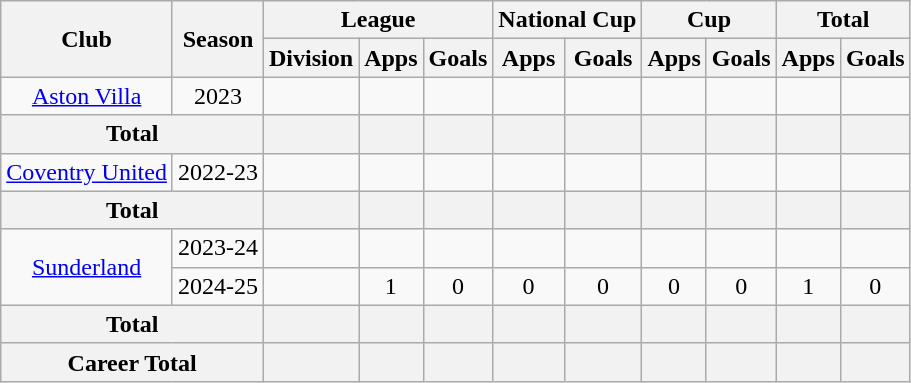<table class="wikitable" style="text-align:center">
<tr>
<th rowspan="2">Club</th>
<th rowspan="2">Season</th>
<th colspan="3">League</th>
<th colspan="2">National Cup</th>
<th colspan="2">Cup</th>
<th colspan="2">Total</th>
</tr>
<tr>
<th>Division</th>
<th>Apps</th>
<th>Goals</th>
<th>Apps</th>
<th>Goals</th>
<th>Apps</th>
<th>Goals</th>
<th>Apps</th>
<th>Goals</th>
</tr>
<tr>
<td><a href='#'>Aston Villa</a></td>
<td>2023</td>
<td></td>
<td></td>
<td></td>
<td></td>
<td></td>
<td></td>
<td></td>
<td></td>
<td></td>
</tr>
<tr>
<th colspan="2">Total</th>
<th></th>
<th></th>
<th></th>
<th></th>
<th></th>
<th></th>
<th></th>
<th></th>
<th></th>
</tr>
<tr>
<td><a href='#'>Coventry United</a></td>
<td>2022-23</td>
<td></td>
<td></td>
<td></td>
<td></td>
<td></td>
<td></td>
<td></td>
<td></td>
<td></td>
</tr>
<tr>
<th colspan="2">Total</th>
<th></th>
<th></th>
<th></th>
<th></th>
<th></th>
<th></th>
<th></th>
<th></th>
<th></th>
</tr>
<tr>
<td rowspan="2"><a href='#'>Sunderland</a></td>
<td>2023-24</td>
<td></td>
<td></td>
<td></td>
<td></td>
<td></td>
<td></td>
<td></td>
<td></td>
<td></td>
</tr>
<tr>
<td>2024-25</td>
<td></td>
<td>1</td>
<td>0</td>
<td>0</td>
<td>0</td>
<td>0</td>
<td>0</td>
<td>1</td>
<td>0</td>
</tr>
<tr>
<th colspan="2">Total</th>
<th></th>
<th></th>
<th></th>
<th></th>
<th></th>
<th></th>
<th></th>
<th></th>
<th></th>
</tr>
<tr>
<th colspan="2">Career Total</th>
<th></th>
<th></th>
<th></th>
<th></th>
<th></th>
<th></th>
<th></th>
<th></th>
<th></th>
</tr>
</table>
